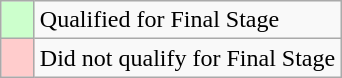<table class="wikitable">
<tr>
<td width=15px bgcolor="#cfc"></td>
<td>Qualified for Final Stage</td>
</tr>
<tr>
<td width=15px bgcolor=#fcc></td>
<td>Did not qualify for Final Stage</td>
</tr>
</table>
